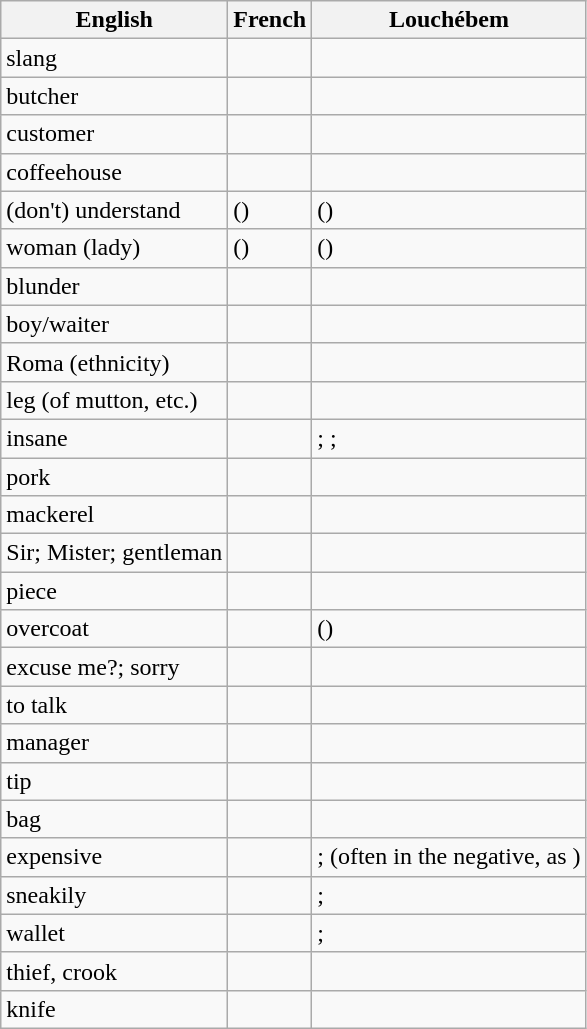<table class="wikitable sortable">
<tr>
<th>English</th>
<th>French</th>
<th>Louchébem</th>
</tr>
<tr>
<td>slang</td>
<td></td>
<td></td>
</tr>
<tr>
<td>butcher</td>
<td></td>
<td></td>
</tr>
<tr>
<td>customer</td>
<td></td>
<td></td>
</tr>
<tr>
<td>coffeehouse</td>
<td></td>
<td></td>
</tr>
<tr>
<td>(don't) understand</td>
<td> ()</td>
<td> ()</td>
</tr>
<tr>
<td>woman (lady)</td>
<td> ()</td>
<td> ()</td>
</tr>
<tr>
<td>blunder</td>
<td></td>
<td></td>
</tr>
<tr>
<td>boy/waiter</td>
<td></td>
<td></td>
</tr>
<tr>
<td>Roma (ethnicity)</td>
<td></td>
<td></td>
</tr>
<tr>
<td>leg (of mutton, etc.)</td>
<td></td>
<td></td>
</tr>
<tr>
<td>insane</td>
<td></td>
<td>; ; </td>
</tr>
<tr>
<td>pork</td>
<td></td>
<td></td>
</tr>
<tr>
<td>mackerel</td>
<td></td>
<td></td>
</tr>
<tr>
<td>Sir; Mister; gentleman</td>
<td></td>
<td></td>
</tr>
<tr>
<td>piece</td>
<td></td>
<td></td>
</tr>
<tr>
<td>overcoat</td>
<td></td>
<td> ()</td>
</tr>
<tr>
<td>excuse me?; sorry</td>
<td></td>
<td></td>
</tr>
<tr>
<td>to talk</td>
<td></td>
<td></td>
</tr>
<tr>
<td>manager</td>
<td></td>
<td></td>
</tr>
<tr>
<td>tip</td>
<td></td>
<td></td>
</tr>
<tr>
<td>bag</td>
<td></td>
<td></td>
</tr>
<tr>
<td>expensive</td>
<td></td>
<td>;  (often in the negative, as )</td>
</tr>
<tr>
<td>sneakily</td>
<td></td>
<td>; </td>
</tr>
<tr>
<td>wallet</td>
<td></td>
<td>; </td>
</tr>
<tr>
<td>thief, crook</td>
<td></td>
<td></td>
</tr>
<tr>
<td>knife</td>
<td></td>
<td></td>
</tr>
</table>
